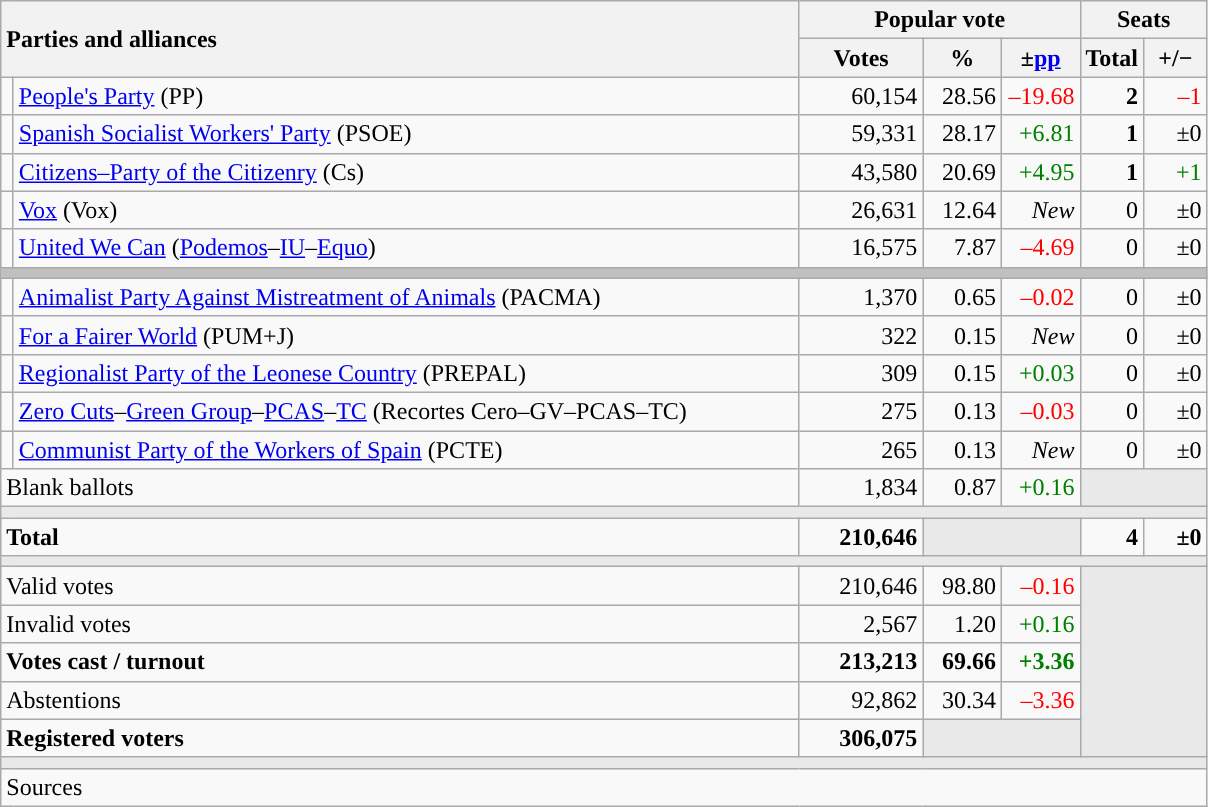<table class="wikitable" style="text-align:right;">
<tr>
<th style="text-align:left;" rowspan="2" colspan="2" width="525">Parties and alliances</th>
<th colspan="3">Popular vote</th>
<th colspan="2">Seats</th>
</tr>
<tr>
<th width="75">Votes</th>
<th width="45">%</th>
<th width="45">±<a href='#'>pp</a></th>
<th width="35">Total</th>
<th width="35">+/−</th>
</tr>
<tr>
<td width="1" style="color:inherit;background:"></td>
<td align="left"><a href='#'>People's Party</a> (PP)</td>
<td>60,154</td>
<td>28.56</td>
<td style="color:red;">–19.68</td>
<td><strong>2</strong></td>
<td style="color:red;">–1</td>
</tr>
<tr>
<td style="color:inherit;background:"></td>
<td align="left"><a href='#'>Spanish Socialist Workers' Party</a> (PSOE)</td>
<td>59,331</td>
<td>28.17</td>
<td style="color:green;">+6.81</td>
<td><strong>1</strong></td>
<td>±0</td>
</tr>
<tr>
<td style="color:inherit;background:"></td>
<td align="left"><a href='#'>Citizens–Party of the Citizenry</a> (Cs)</td>
<td>43,580</td>
<td>20.69</td>
<td style="color:green;">+4.95</td>
<td><strong>1</strong></td>
<td style="color:green;">+1</td>
</tr>
<tr>
<td style="color:inherit;background:"></td>
<td align="left"><a href='#'>Vox</a> (Vox)</td>
<td>26,631</td>
<td>12.64</td>
<td><em>New</em></td>
<td>0</td>
<td>±0</td>
</tr>
<tr>
<td style="color:inherit;background:"></td>
<td align="left"><a href='#'>United We Can</a> (<a href='#'>Podemos</a>–<a href='#'>IU</a>–<a href='#'>Equo</a>)</td>
<td>16,575</td>
<td>7.87</td>
<td style="color:red;">–4.69</td>
<td>0</td>
<td>±0</td>
</tr>
<tr>
<td colspan="7" bgcolor="#C0C0C0"></td>
</tr>
<tr>
<td style="color:inherit;background:"></td>
<td align="left"><a href='#'>Animalist Party Against Mistreatment of Animals</a> (PACMA)</td>
<td>1,370</td>
<td>0.65</td>
<td style="color:red;">–0.02</td>
<td>0</td>
<td>±0</td>
</tr>
<tr>
<td style="color:inherit;background:"></td>
<td align="left"><a href='#'>For a Fairer World</a> (PUM+J)</td>
<td>322</td>
<td>0.15</td>
<td><em>New</em></td>
<td>0</td>
<td>±0</td>
</tr>
<tr>
<td style="color:inherit;background:"></td>
<td align="left"><a href='#'>Regionalist Party of the Leonese Country</a> (PREPAL)</td>
<td>309</td>
<td>0.15</td>
<td style="color:green;">+0.03</td>
<td>0</td>
<td>±0</td>
</tr>
<tr>
<td style="color:inherit;background:"></td>
<td align="left"><a href='#'>Zero Cuts</a>–<a href='#'>Green Group</a>–<a href='#'>PCAS</a>–<a href='#'>TC</a> (Recortes Cero–GV–PCAS–TC)</td>
<td>275</td>
<td>0.13</td>
<td style="color:red;">–0.03</td>
<td>0</td>
<td>±0</td>
</tr>
<tr>
<td style="color:inherit;background:"></td>
<td align="left"><a href='#'>Communist Party of the Workers of Spain</a> (PCTE)</td>
<td>265</td>
<td>0.13</td>
<td><em>New</em></td>
<td>0</td>
<td>±0</td>
</tr>
<tr>
<td align="left" colspan="2">Blank ballots</td>
<td>1,834</td>
<td>0.87</td>
<td style="color:green;">+0.16</td>
<td bgcolor="#E9E9E9" colspan="2"></td>
</tr>
<tr>
<td colspan="7" bgcolor="#E9E9E9"></td>
</tr>
<tr style="font-weight:bold;">
<td align="left" colspan="2">Total</td>
<td>210,646</td>
<td bgcolor="#E9E9E9" colspan="2"></td>
<td>4</td>
<td>±0</td>
</tr>
<tr>
<td colspan="7" bgcolor="#E9E9E9"></td>
</tr>
<tr>
<td align="left" colspan="2">Valid votes</td>
<td>210,646</td>
<td>98.80</td>
<td style="color:red;">–0.16</td>
<td bgcolor="#E9E9E9" colspan="2" rowspan="5"></td>
</tr>
<tr>
<td align="left" colspan="2">Invalid votes</td>
<td>2,567</td>
<td>1.20</td>
<td style="color:green;">+0.16</td>
</tr>
<tr style="font-weight:bold;">
<td align="left" colspan="2">Votes cast / turnout</td>
<td>213,213</td>
<td>69.66</td>
<td style="color:green;">+3.36</td>
</tr>
<tr>
<td align="left" colspan="2">Abstentions</td>
<td>92,862</td>
<td>30.34</td>
<td style="color:red;">–3.36</td>
</tr>
<tr style="font-weight:bold;">
<td align="left" colspan="2">Registered voters</td>
<td>306,075</td>
<td bgcolor="#E9E9E9" colspan="2"></td>
</tr>
<tr>
<td colspan="7" bgcolor="#E9E9E9"></td>
</tr>
<tr>
<td align="left" colspan="7">Sources</td>
</tr>
</table>
